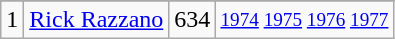<table class="wikitable">
<tr>
</tr>
<tr>
<td>1</td>
<td><a href='#'>Rick Razzano</a></td>
<td>634</td>
<td style="font-size:80%;"><a href='#'>1974</a> <a href='#'>1975</a> <a href='#'>1976</a> <a href='#'>1977</a></td>
</tr>
</table>
